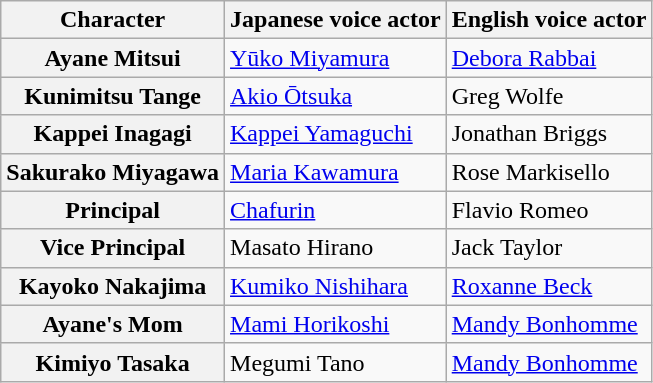<table class="wikitable">
<tr>
<th>Character</th>
<th>Japanese voice actor</th>
<th>English voice actor</th>
</tr>
<tr>
<th>Ayane Mitsui</th>
<td><a href='#'>Yūko Miyamura</a></td>
<td><a href='#'>Debora Rabbai</a></td>
</tr>
<tr>
<th>Kunimitsu Tange</th>
<td><a href='#'>Akio Ōtsuka</a></td>
<td>Greg Wolfe</td>
</tr>
<tr>
<th>Kappei Inagagi</th>
<td><a href='#'>Kappei Yamaguchi</a></td>
<td>Jonathan Briggs</td>
</tr>
<tr>
<th>Sakurako Miyagawa</th>
<td><a href='#'>Maria Kawamura</a></td>
<td>Rose Markisello</td>
</tr>
<tr>
<th>Principal</th>
<td><a href='#'>Chafurin</a></td>
<td>Flavio Romeo</td>
</tr>
<tr>
<th>Vice Principal</th>
<td>Masato Hirano</td>
<td>Jack Taylor</td>
</tr>
<tr>
<th>Kayoko Nakajima</th>
<td><a href='#'>Kumiko Nishihara</a></td>
<td><a href='#'>Roxanne Beck</a></td>
</tr>
<tr>
<th>Ayane's Mom</th>
<td><a href='#'>Mami Horikoshi</a></td>
<td><a href='#'>Mandy Bonhomme</a></td>
</tr>
<tr>
<th>Kimiyo Tasaka</th>
<td>Megumi Tano</td>
<td><a href='#'>Mandy Bonhomme</a></td>
</tr>
</table>
